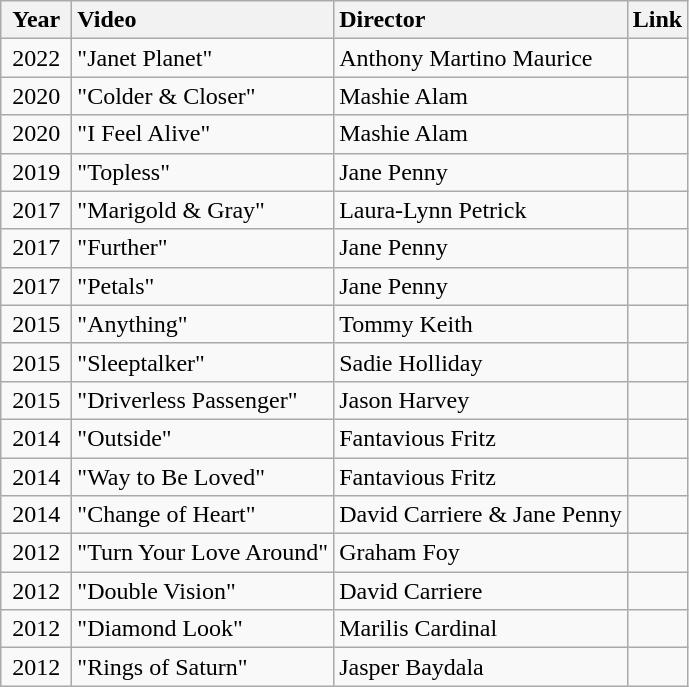<table class="wikitable">
<tr>
<th style="vertical-align:top; text-align:center; width:40px;">Year</th>
<th style="text-align:left; vertical-align:top;">Video</th>
<th style="text-align:left; vertical-align:top;">Director</th>
<th style="text-align:left; vertical-align:top;">Link</th>
</tr>
<tr>
<td style="text-align:center;">2022</td>
<td>"Janet Planet"</td>
<td>Anthony Martino Maurice</td>
<td></td>
</tr>
<tr>
<td style="text-align:center;">2020</td>
<td>"Colder & Closer"</td>
<td>Mashie Alam</td>
<td></td>
</tr>
<tr>
<td style="text-align:center;">2020</td>
<td>"I Feel Alive"</td>
<td>Mashie Alam</td>
<td></td>
</tr>
<tr>
<td style="text-align:center;">2019</td>
<td>"Topless"</td>
<td>Jane Penny</td>
<td></td>
</tr>
<tr>
<td style="text-align:center;">2017</td>
<td>"Marigold & Gray"</td>
<td>Laura-Lynn Petrick</td>
<td></td>
</tr>
<tr>
<td style="text-align:center;">2017</td>
<td style="text-align:left; vertical-align:top;">"Further"</td>
<td style="text-align:left; vertical-align:top;">Jane Penny</td>
<td style="text-align:left; vertical-align:top;"></td>
</tr>
<tr>
<td style="text-align:center;">2017</td>
<td style="text-align:left; vertical-align:top;">"Petals"</td>
<td style="text-align:left; vertical-align:top;">Jane Penny</td>
<td style="text-align:left; vertical-align:top;"></td>
</tr>
<tr>
<td style="text-align:center;">2015</td>
<td style="text-align:left; vertical-align:top;">"Anything"</td>
<td style="text-align:left; vertical-align:top;">Tommy Keith</td>
<td style="text-align:left; vertical-align:top;"></td>
</tr>
<tr>
<td style="text-align:center;">2015</td>
<td style="text-align:left; vertical-align:top;">"Sleeptalker"</td>
<td style="text-align:left; vertical-align:top;">Sadie Holliday</td>
<td style="text-align:left; vertical-align:top;"></td>
</tr>
<tr>
<td style="text-align:center;">2015</td>
<td style="text-align:left; vertical-align:top;">"Driverless Passenger"</td>
<td style="text-align:left; vertical-align:top;">Jason Harvey</td>
<td style="text-align:left; vertical-align:top;"></td>
</tr>
<tr>
<td style="text-align:center;">2014</td>
<td style="text-align:left; vertical-align:top;">"Outside"</td>
<td style="text-align:left; vertical-align:top;">Fantavious Fritz</td>
<td style="text-align:left; vertical-align:top;"></td>
</tr>
<tr>
<td style="text-align:center;">2014</td>
<td style="text-align:left; vertical-align:top;">"Way to Be Loved"</td>
<td style="text-align:left; vertical-align:top;">Fantavious Fritz</td>
<td style="text-align:left; vertical-align:top;"></td>
</tr>
<tr>
<td style="text-align:center;">2014</td>
<td style="text-align:left; vertical-align:top;">"Change of Heart"</td>
<td style="text-align:left; vertical-align:top;">David Carriere & Jane Penny</td>
<td style="text-align:left; vertical-align:top;"></td>
</tr>
<tr>
<td style="text-align:center;">2012</td>
<td style="text-align:left; vertical-align:top;">"Turn Your Love Around"</td>
<td style="text-align:left; vertical-align:top;">Graham Foy</td>
<td style="text-align:left; vertical-align:top;"></td>
</tr>
<tr>
<td style="text-align:center;">2012</td>
<td style="text-align:left; vertical-align:top;">"Double Vision"</td>
<td style="text-align:left; vertical-align:top;">David Carriere</td>
<td style="text-align:left; vertical-align:top;"></td>
</tr>
<tr>
<td style="text-align:center;">2012</td>
<td style="text-align:left; vertical-align:top;">"Diamond Look"</td>
<td style="text-align:left;">Marilis Cardinal</td>
<td style="text-align:left; vertical-align:top;"></td>
</tr>
<tr>
<td style="text-align:center;">2012</td>
<td style="text-align:left; vertical-align:top;">"Rings of Saturn"</td>
<td style="text-align:left;">Jasper Baydala</td>
<td style="text-align:left; vertical-align:top;"></td>
</tr>
</table>
